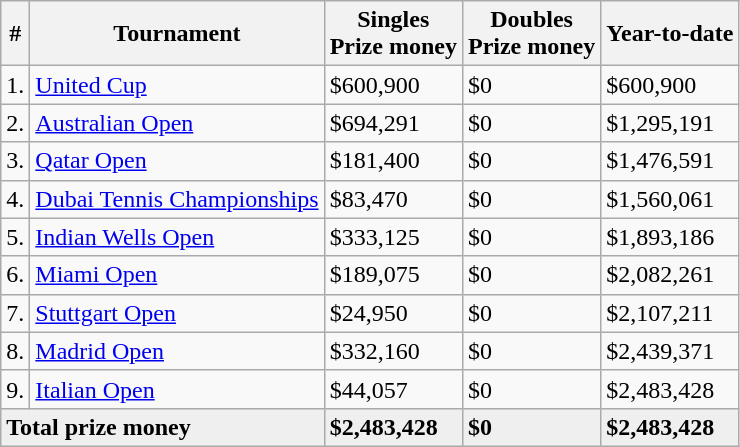<table class="wikitable sortable">
<tr>
<th>#</th>
<th>Tournament</th>
<th>Singles<br>Prize money</th>
<th>Doubles<br>Prize money</th>
<th>Year-to-date</th>
</tr>
<tr>
<td>1.</td>
<td><a href='#'>United Cup</a></td>
<td>$600,900</td>
<td>$0</td>
<td>$600,900</td>
</tr>
<tr>
<td>2.</td>
<td><a href='#'>Australian Open</a></td>
<td>$694,291</td>
<td>$0</td>
<td>$1,295,191</td>
</tr>
<tr>
<td>3.</td>
<td><a href='#'>Qatar Open</a></td>
<td>$181,400</td>
<td>$0</td>
<td>$1,476,591</td>
</tr>
<tr>
<td>4.</td>
<td><a href='#'>Dubai Tennis Championships</a></td>
<td>$83,470</td>
<td>$0</td>
<td>$1,560,061</td>
</tr>
<tr>
<td>5.</td>
<td><a href='#'>Indian Wells Open</a></td>
<td>$333,125</td>
<td>$0</td>
<td>$1,893,186</td>
</tr>
<tr>
<td>6.</td>
<td><a href='#'>Miami Open</a></td>
<td>$189,075</td>
<td>$0</td>
<td>$2,082,261</td>
</tr>
<tr>
<td>7.</td>
<td><a href='#'>Stuttgart Open</a></td>
<td>$24,950</td>
<td>$0</td>
<td>$2,107,211</td>
</tr>
<tr>
<td>8.</td>
<td><a href='#'>Madrid Open</a></td>
<td>$332,160</td>
<td>$0</td>
<td>$2,439,371</td>
</tr>
<tr>
<td>9.</td>
<td><a href='#'>Italian Open</a></td>
<td>$44,057</td>
<td>$0</td>
<td>$2,483,428</td>
</tr>
<tr style="background:#efefef">
<td colspan="2"><strong>Total prize money</strong></td>
<td><strong>$2,483,428</strong></td>
<td><strong>$0</strong></td>
<td><strong>$2,483,428</strong></td>
</tr>
</table>
